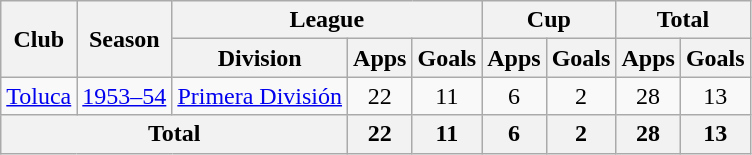<table class="wikitable" style="text-align: center;">
<tr>
<th rowspan=2>Club</th>
<th rowspan=2>Season</th>
<th colspan=3>League</th>
<th colspan=2>Cup</th>
<th colspan=2>Total</th>
</tr>
<tr>
<th>Division</th>
<th>Apps</th>
<th>Goals</th>
<th>Apps</th>
<th>Goals</th>
<th>Apps</th>
<th>Goals</th>
</tr>
<tr>
<td valign="center"><a href='#'>Toluca</a></td>
<td><a href='#'>1953–54</a></td>
<td><a href='#'>Primera División</a></td>
<td>22</td>
<td>11</td>
<td>6</td>
<td>2</td>
<td>28</td>
<td>13</td>
</tr>
<tr>
<th colspan=3>Total</th>
<th>22</th>
<th>11</th>
<th>6</th>
<th>2</th>
<th>28</th>
<th>13</th>
</tr>
</table>
